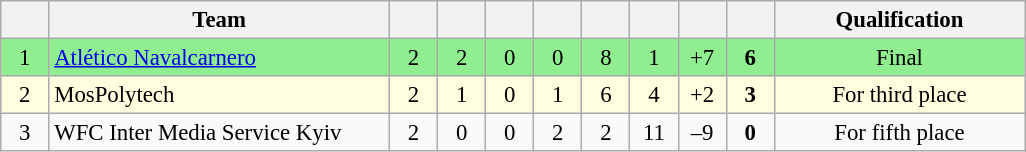<table class="wikitable" style="font-size: 95%">
<tr>
<th width="25"></th>
<th width="220">Team</th>
<th width="25"></th>
<th width="25"></th>
<th width="25"></th>
<th width="25"></th>
<th width="25"></th>
<th width="25"></th>
<th width="25"></th>
<th width="25"></th>
<th width="160">Qualification</th>
</tr>
<tr align=center bgcolor=lightgreen>
<td>1</td>
<td align=left> <a href='#'>Atlético Navalcarnero</a></td>
<td>2</td>
<td>2</td>
<td>0</td>
<td>0</td>
<td>8</td>
<td>1</td>
<td>+7</td>
<td><strong>6</strong></td>
<td>Final</td>
</tr>
<tr align=center bgcolor=lightyellow>
<td>2</td>
<td align=left> MosPolytech</td>
<td>2</td>
<td>1</td>
<td>0</td>
<td>1</td>
<td>6</td>
<td>4</td>
<td>+2</td>
<td><strong>3</strong></td>
<td>For third place</td>
</tr>
<tr align=center>
<td>3</td>
<td align=left> WFC Inter Media Service Kyiv</td>
<td>2</td>
<td>0</td>
<td>0</td>
<td>2</td>
<td>2</td>
<td>11</td>
<td>–9</td>
<td><strong>0</strong></td>
<td>For fifth place</td>
</tr>
</table>
